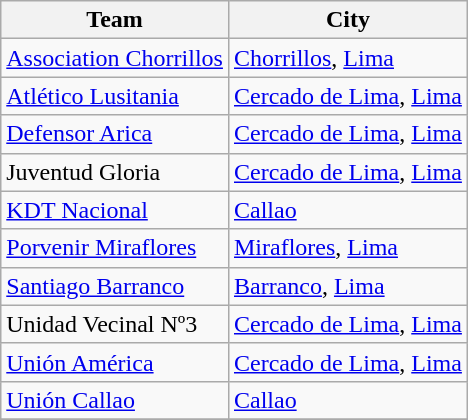<table class="wikitable sortable">
<tr>
<th>Team</th>
<th>City</th>
</tr>
<tr>
<td><a href='#'>Association Chorrillos</a></td>
<td><a href='#'>Chorrillos</a>, <a href='#'>Lima</a></td>
</tr>
<tr>
<td><a href='#'>Atlético Lusitania</a></td>
<td><a href='#'>Cercado de Lima</a>, <a href='#'>Lima</a></td>
</tr>
<tr>
<td><a href='#'>Defensor Arica</a></td>
<td><a href='#'>Cercado de Lima</a>, <a href='#'>Lima</a></td>
</tr>
<tr>
<td>Juventud Gloria</td>
<td><a href='#'>Cercado de Lima</a>, <a href='#'>Lima</a></td>
</tr>
<tr>
<td><a href='#'>KDT Nacional</a></td>
<td><a href='#'>Callao</a></td>
</tr>
<tr>
<td><a href='#'>Porvenir Miraflores</a></td>
<td><a href='#'>Miraflores</a>, <a href='#'>Lima</a></td>
</tr>
<tr>
<td><a href='#'>Santiago Barranco</a></td>
<td><a href='#'>Barranco</a>, <a href='#'>Lima</a></td>
</tr>
<tr>
<td>Unidad Vecinal Nº3</td>
<td><a href='#'>Cercado de Lima</a>, <a href='#'>Lima</a></td>
</tr>
<tr>
<td><a href='#'>Unión América</a></td>
<td><a href='#'>Cercado de Lima</a>, <a href='#'>Lima</a></td>
</tr>
<tr>
<td><a href='#'>Unión Callao</a></td>
<td><a href='#'>Callao</a></td>
</tr>
<tr>
</tr>
</table>
